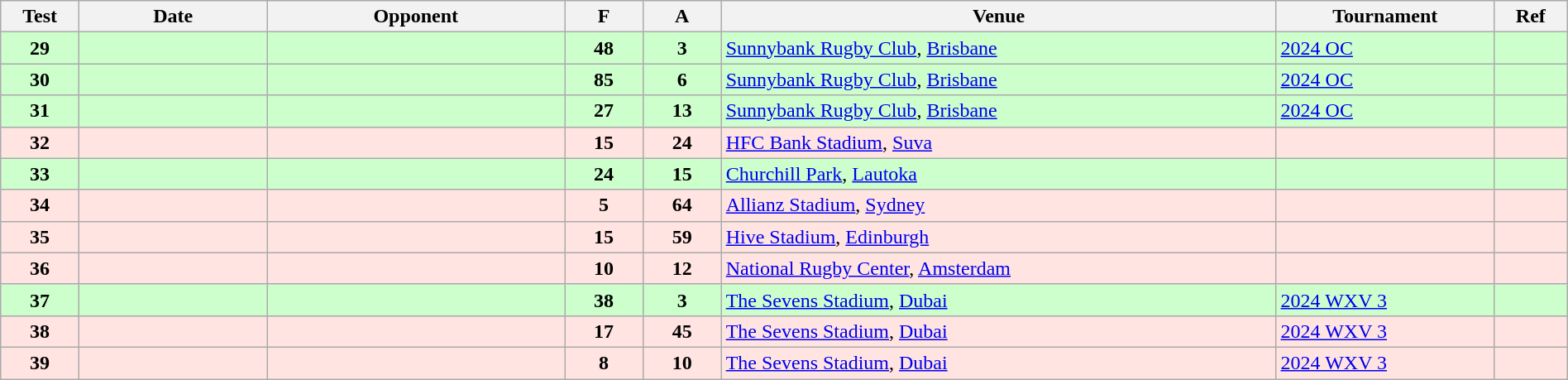<table class="wikitable sortable" style="width:100%">
<tr>
<th style="width:5%">Test</th>
<th style="width:12%">Date</th>
<th style="width:19%">Opponent</th>
<th style="width:5%">F</th>
<th style="width:5%">A</th>
<th>Venue</th>
<th>Tournament</th>
<th>Ref</th>
</tr>
<tr bgcolor=#ccffcc>
<td align="center"><strong>29</strong></td>
<td></td>
<td></td>
<td align="center"><strong>48</strong></td>
<td align="center"><strong>3</strong></td>
<td><a href='#'>Sunnybank Rugby Club</a>, <a href='#'>Brisbane</a></td>
<td><a href='#'>2024 OC</a></td>
<td></td>
</tr>
<tr bgcolor=#ccffcc>
<td align="center"><strong>30</strong></td>
<td></td>
<td></td>
<td align="center"><strong>85</strong></td>
<td align="center"><strong>6</strong></td>
<td><a href='#'>Sunnybank Rugby Club</a>, <a href='#'>Brisbane</a></td>
<td><a href='#'>2024 OC</a></td>
<td></td>
</tr>
<tr bgcolor="#ccffcc">
<td align="center"><strong>31</strong></td>
<td></td>
<td></td>
<td align="center"><strong>27</strong></td>
<td align="center"><strong>13</strong></td>
<td><a href='#'>Sunnybank Rugby Club</a>, <a href='#'>Brisbane</a></td>
<td><a href='#'>2024 OC</a></td>
<td></td>
</tr>
<tr bgcolor=FFE4E1>
<td align="center"><strong>32</strong></td>
<td></td>
<td></td>
<td align="center"><strong>15</strong></td>
<td align="center"><strong>24</strong></td>
<td><a href='#'>HFC Bank Stadium</a>, <a href='#'>Suva</a></td>
<td></td>
<td></td>
</tr>
<tr bgcolor="#ccffcc">
<td align="center"><strong>33</strong></td>
<td></td>
<td></td>
<td align="center"><strong>24</strong></td>
<td align="center"><strong>15</strong></td>
<td><a href='#'>Churchill Park</a>, <a href='#'>Lautoka</a></td>
<td></td>
<td></td>
</tr>
<tr bgcolor=FFE4E1>
<td align="center"><strong>34</strong></td>
<td></td>
<td></td>
<td align="center"><strong>5</strong></td>
<td align="center"><strong>64</strong></td>
<td><a href='#'>Allianz Stadium</a>, <a href='#'>Sydney</a></td>
<td></td>
<td></td>
</tr>
<tr bgcolor="FFE4E1">
<td align="center"><strong>35</strong></td>
<td></td>
<td></td>
<td align="center"><strong>15</strong></td>
<td align="center"><strong>59</strong></td>
<td><a href='#'>Hive Stadium</a>, <a href='#'>Edinburgh</a></td>
<td></td>
<td></td>
</tr>
<tr bgcolor="FFE4E1">
<td align="center"><strong>36</strong></td>
<td></td>
<td></td>
<td align="center"><strong>10</strong></td>
<td align="center"><strong>12</strong></td>
<td><a href='#'>National Rugby Center</a>, <a href='#'>Amsterdam</a></td>
<td></td>
<td></td>
</tr>
<tr bgcolor="#ccffcc">
<td align="center"><strong>37</strong></td>
<td></td>
<td></td>
<td align="center"><strong>38</strong></td>
<td align="center"><strong>3</strong></td>
<td><a href='#'>The Sevens Stadium</a>, <a href='#'>Dubai</a></td>
<td><a href='#'>2024 WXV 3</a></td>
<td></td>
</tr>
<tr bgcolor="FFE4E1">
<td align="center"><strong>38</strong></td>
<td></td>
<td></td>
<td align="center"><strong>17</strong></td>
<td align="center"><strong>45</strong></td>
<td><a href='#'>The Sevens Stadium</a>, <a href='#'>Dubai</a></td>
<td><a href='#'>2024 WXV 3</a></td>
<td></td>
</tr>
<tr bgcolor="FFE4E1">
<td align="center"><strong>39</strong></td>
<td></td>
<td></td>
<td align="center"><strong>8</strong></td>
<td align="center"><strong>10</strong></td>
<td><a href='#'>The Sevens Stadium</a>, <a href='#'>Dubai</a></td>
<td><a href='#'>2024 WXV 3</a></td>
<td></td>
</tr>
</table>
